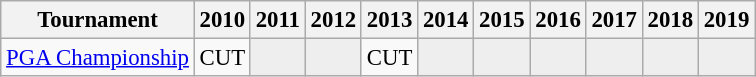<table class="wikitable" style="font-size:95%;text-align:center;">
<tr>
<th>Tournament</th>
<th>2010</th>
<th>2011</th>
<th>2012</th>
<th>2013</th>
<th>2014</th>
<th>2015</th>
<th>2016</th>
<th>2017</th>
<th>2018</th>
<th>2019</th>
</tr>
<tr>
<td align=left><a href='#'>PGA Championship</a></td>
<td>CUT</td>
<td style="background:#eeeeee;"></td>
<td style="background:#eeeeee;"></td>
<td>CUT</td>
<td style="background:#eeeeee;"></td>
<td style="background:#eeeeee;"></td>
<td style="background:#eeeeee;"></td>
<td style="background:#eeeeee;"></td>
<td style="background:#eeeeee;"></td>
<td style="background:#eeeeee;"></td>
</tr>
</table>
